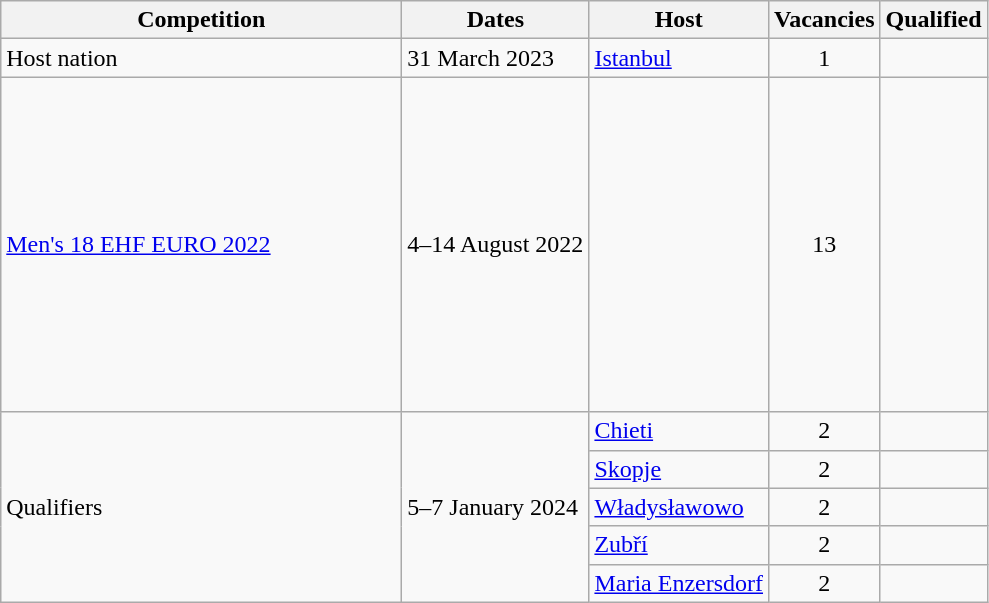<table class="wikitable">
<tr>
<th style="width: 260px;">Competition</th>
<th>Dates</th>
<th>Host</th>
<th>Vacancies</th>
<th>Qualified</th>
</tr>
<tr>
<td>Host nation</td>
<td>31 March 2023</td>
<td> <a href='#'>Istanbul</a></td>
<td align=center>1</td>
<td></td>
</tr>
<tr>
<td><a href='#'>Men's 18 EHF EURO 2022</a></td>
<td>4–14 August 2022</td>
<td></td>
<td align=center>13</td>
<td><br><br><br><br><br><br><br><br><br><br><br><br></td>
</tr>
<tr>
<td rowspan=5>Qualifiers</td>
<td rowspan=5>5–7 January 2024</td>
<td> <a href='#'>Chieti</a></td>
<td align=center>2</td>
<td><br></td>
</tr>
<tr>
<td> <a href='#'>Skopje</a></td>
<td align=center>2</td>
<td><br></td>
</tr>
<tr>
<td> <a href='#'>Władysławowo</a></td>
<td align=center>2</td>
<td><br></td>
</tr>
<tr>
<td> <a href='#'>Zubří</a></td>
<td align=center>2</td>
<td><br></td>
</tr>
<tr>
<td> <a href='#'>Maria Enzersdorf</a></td>
<td align=center>2</td>
<td><br></td>
</tr>
</table>
